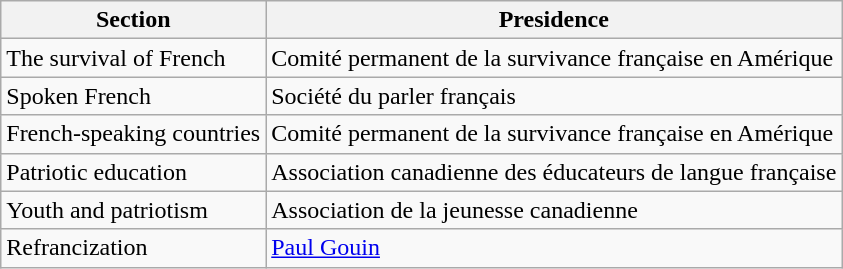<table class="wikitable" border="1">
<tr>
<th>Section</th>
<th>Presidence</th>
</tr>
<tr>
<td>The survival of French</td>
<td>Comité permanent de la survivance française en Amérique</td>
</tr>
<tr>
<td>Spoken French</td>
<td>Société du parler français</td>
</tr>
<tr>
<td>French-speaking countries</td>
<td>Comité permanent de la survivance française en Amérique</td>
</tr>
<tr>
<td>Patriotic education</td>
<td>Association canadienne des éducateurs de langue française</td>
</tr>
<tr>
<td>Youth and patriotism</td>
<td>Association de la jeunesse canadienne</td>
</tr>
<tr>
<td>Refrancization</td>
<td><a href='#'>Paul Gouin</a></td>
</tr>
</table>
